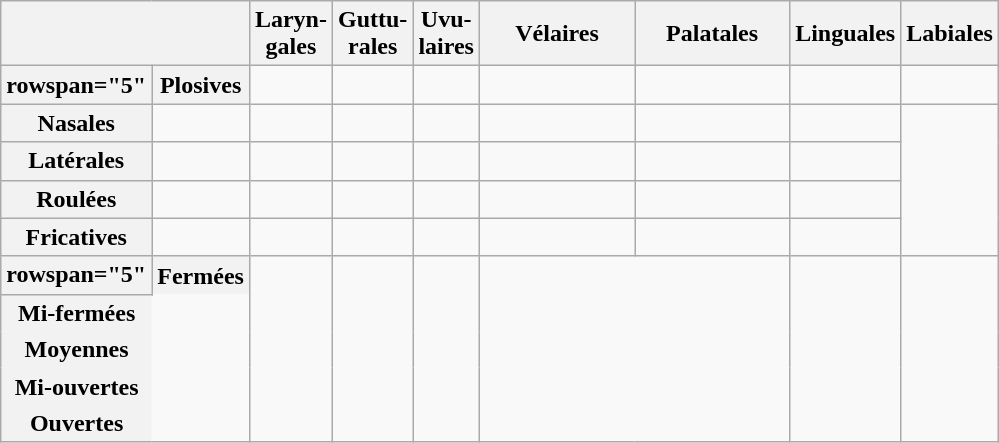<table class="wikitable nowrap" style="text-align: center;">
<tr>
<th colspan="2"></th>
<th>Laryn-<br>gales</th>
<th>Guttu-<br>rales</th>
<th>Uvu-<br>laires</th>
<th style="min-width: 6em; max-width: 6em;">Vélaires</th>
<th style="min-width: 6em; max-width: 6em;">Palatales</th>
<th>Linguales</th>
<th>Labiales</th>
</tr>
<tr>
<th>rowspan="5" </th>
<th>Plosives</th>
<td></td>
<td></td>
<td></td>
<td></td>
<td></td>
<td></td>
<td></td>
</tr>
<tr>
<th>Nasales</th>
<td></td>
<td></td>
<td></td>
<td></td>
<td></td>
<td></td>
<td></td>
</tr>
<tr>
<th>Latérales</th>
<td></td>
<td></td>
<td></td>
<td></td>
<td></td>
<td></td>
<td></td>
</tr>
<tr>
<th>Roulées</th>
<td></td>
<td></td>
<td></td>
<td></td>
<td></td>
<td></td>
<td></td>
</tr>
<tr>
<th>Fricatives</th>
<td></td>
<td></td>
<td></td>
<td></td>
<td></td>
<td><div></div><br><div></div></td>
<td><div></div><div></div><br><div></div></td>
</tr>
<tr>
<th>rowspan="5" </th>
<th style="border: none;">Fermées</th>
<td rowspan="5"></td>
<td rowspan="5"></td>
<td rowspan="5"></td>
<td colspan="2" rowspan="5" class="wrap"><div></div><br><div><span> </span><span> </span><span> </span></div>
<div></div>
<div></div>
<div></div>
<div><span> </span></div>
<div></div></td>
<td rowspan="5"></td>
<td rowspan="5" style="text-align: right; vertical-align: top;"><div></div><br><div></div>
<div></div></td>
</tr>
<tr>
<th style="border: none;">Mi-fermées</th>
</tr>
<tr>
<th style="border: none;">Moyennes</th>
</tr>
<tr>
<th style="border: none;">Mi-ouvertes</th>
</tr>
<tr>
<th style="border: none;">Ouvertes</th>
</tr>
</table>
